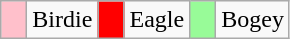<table class="wikitable" span = 50>
<tr>
<td style="background: Pink;" width=10></td>
<td>Birdie</td>
<td style="background: Red;" width=10></td>
<td>Eagle</td>
<td style="background: PaleGreen;" width=10></td>
<td>Bogey</td>
</tr>
</table>
